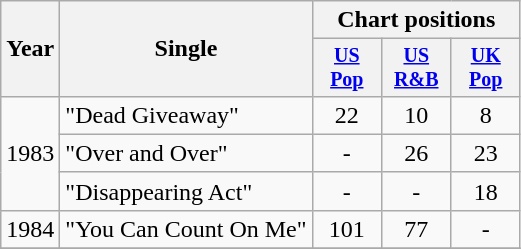<table class="wikitable" style="text-align:center;">
<tr>
<th rowspan="2">Year</th>
<th rowspan="2">Single</th>
<th colspan="3">Chart positions</th>
</tr>
<tr style="font-size:smaller;">
<th width="40"><a href='#'>US<br>Pop</a></th>
<th width="40"><a href='#'>US<br>R&B</a></th>
<th width="40"><a href='#'>UK<br>Pop</a></th>
</tr>
<tr>
<td rowspan="3">1983</td>
<td align="left">"Dead Giveaway"</td>
<td>22</td>
<td>10</td>
<td>8</td>
</tr>
<tr>
<td align="left">"Over and Over"</td>
<td>-</td>
<td>26</td>
<td>23</td>
</tr>
<tr>
<td align="left">"Disappearing Act"</td>
<td>-</td>
<td>-</td>
<td>18</td>
</tr>
<tr>
<td rowspan="1">1984</td>
<td align="left">"You Can Count On Me"</td>
<td>101</td>
<td>77</td>
<td>-</td>
</tr>
<tr>
</tr>
</table>
